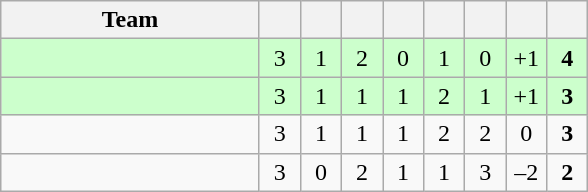<table class="wikitable" style="text-align:center;">
<tr>
<th width=165>Team</th>
<th width=20></th>
<th width=20></th>
<th width=20></th>
<th width=20></th>
<th width=20></th>
<th width=20></th>
<th width=20></th>
<th width=20></th>
</tr>
<tr bgcolor="#ccffcc">
<td align="left"></td>
<td>3</td>
<td>1</td>
<td>2</td>
<td>0</td>
<td>1</td>
<td>0</td>
<td>+1</td>
<td><strong>4</strong></td>
</tr>
<tr bgcolor="#ccffcc">
<td align="left"></td>
<td>3</td>
<td>1</td>
<td>1</td>
<td>1</td>
<td>2</td>
<td>1</td>
<td>+1</td>
<td><strong>3</strong></td>
</tr>
<tr>
<td align="left"></td>
<td>3</td>
<td>1</td>
<td>1</td>
<td>1</td>
<td>2</td>
<td>2</td>
<td>0</td>
<td><strong>3</strong></td>
</tr>
<tr>
<td align="left"></td>
<td>3</td>
<td>0</td>
<td>2</td>
<td>1</td>
<td>1</td>
<td>3</td>
<td>–2</td>
<td><strong>2</strong></td>
</tr>
</table>
